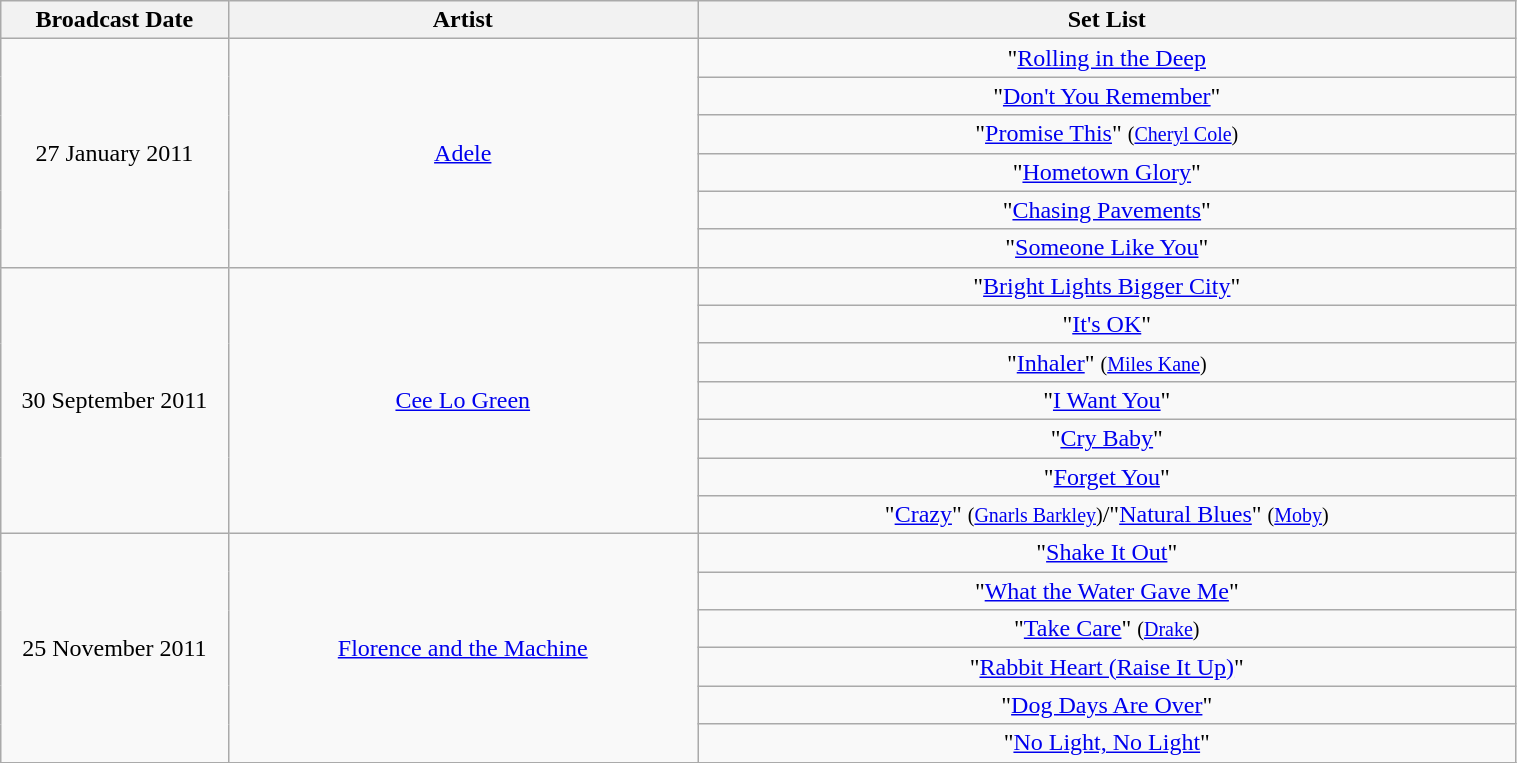<table class="wikitable" style="text-align:center" width=80%>
<tr>
<th width=15%>Broadcast Date</th>
<th>Artist</th>
<th>Set List</th>
</tr>
<tr>
<td Rowspan='6'>27 January 2011</td>
<td Rowspan='6'><a href='#'>Adele</a></td>
<td>"<a href='#'>Rolling in the Deep</a></td>
</tr>
<tr>
<td>"<a href='#'>Don't You Remember</a>"</td>
</tr>
<tr>
<td>"<a href='#'>Promise This</a>" <small>(<a href='#'>Cheryl Cole</a>)</small></td>
</tr>
<tr>
<td>"<a href='#'>Hometown Glory</a>"</td>
</tr>
<tr>
<td>"<a href='#'>Chasing Pavements</a>"</td>
</tr>
<tr>
<td>"<a href='#'>Someone Like You</a>"</td>
</tr>
<tr>
<td Rowspan='7'>30 September 2011</td>
<td Rowspan='7'><a href='#'>Cee Lo Green</a></td>
<td>"<a href='#'>Bright Lights Bigger City</a>"</td>
</tr>
<tr>
<td>"<a href='#'>It's OK</a>"</td>
</tr>
<tr>
<td>"<a href='#'>Inhaler</a>" <small>(<a href='#'>Miles Kane</a>)</small></td>
</tr>
<tr>
<td>"<a href='#'>I Want You</a>"</td>
</tr>
<tr>
<td>"<a href='#'>Cry Baby</a>"</td>
</tr>
<tr>
<td>"<a href='#'>Forget You</a>"</td>
</tr>
<tr>
<td>"<a href='#'>Crazy</a>" <small>(<a href='#'>Gnarls Barkley</a>)</small>/"<a href='#'>Natural Blues</a>" <small>(<a href='#'>Moby</a>)</small></td>
</tr>
<tr>
<td Rowspan='6'>25 November 2011</td>
<td Rowspan='6'><a href='#'>Florence and the Machine</a></td>
<td>"<a href='#'>Shake It Out</a>"</td>
</tr>
<tr>
<td>"<a href='#'>What the Water Gave Me</a>"</td>
</tr>
<tr>
<td>"<a href='#'>Take Care</a>" <small>(<a href='#'>Drake</a>)</small></td>
</tr>
<tr>
<td>"<a href='#'>Rabbit Heart (Raise It Up)</a>"</td>
</tr>
<tr>
<td>"<a href='#'>Dog Days Are Over</a>"</td>
</tr>
<tr>
<td>"<a href='#'>No Light, No Light</a>"</td>
</tr>
<tr>
</tr>
</table>
